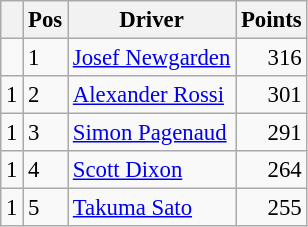<table class="wikitable" style="font-size: 95%;">
<tr>
<th></th>
<th>Pos</th>
<th>Driver</th>
<th>Points</th>
</tr>
<tr>
<td align="left"></td>
<td>1</td>
<td> <a href='#'>Josef Newgarden</a></td>
<td align="right">316</td>
</tr>
<tr>
<td align="left"> 1</td>
<td>2</td>
<td> <a href='#'>Alexander Rossi</a></td>
<td align="right">301</td>
</tr>
<tr>
<td align="left"> 1</td>
<td>3</td>
<td> <a href='#'>Simon Pagenaud</a></td>
<td align="right">291</td>
</tr>
<tr>
<td align="left"> 1</td>
<td>4</td>
<td> <a href='#'>Scott Dixon</a></td>
<td align="right">264</td>
</tr>
<tr>
<td align="left"> 1</td>
<td>5</td>
<td> <a href='#'>Takuma Sato</a></td>
<td align="right">255</td>
</tr>
</table>
